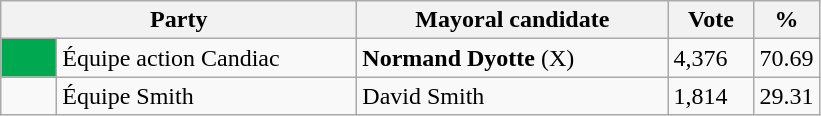<table class="wikitable">
<tr>
<th bgcolor="#DDDDFF" width="230px" colspan="2">Party</th>
<th bgcolor="#DDDDFF" width="200px">Mayoral candidate</th>
<th bgcolor="#DDDDFF" width="50px">Vote</th>
<th bgcolor="#DDDDFF" width="30px">%</th>
</tr>
<tr>
<td bgcolor=#00A850 width="30px"> </td>
<td>Équipe action Candiac</td>
<td><strong>Normand Dyotte</strong> (X)</td>
<td>4,376</td>
<td>70.69</td>
</tr>
<tr>
<td> </td>
<td>Équipe Smith</td>
<td>David Smith</td>
<td>1,814</td>
<td>29.31</td>
</tr>
</table>
